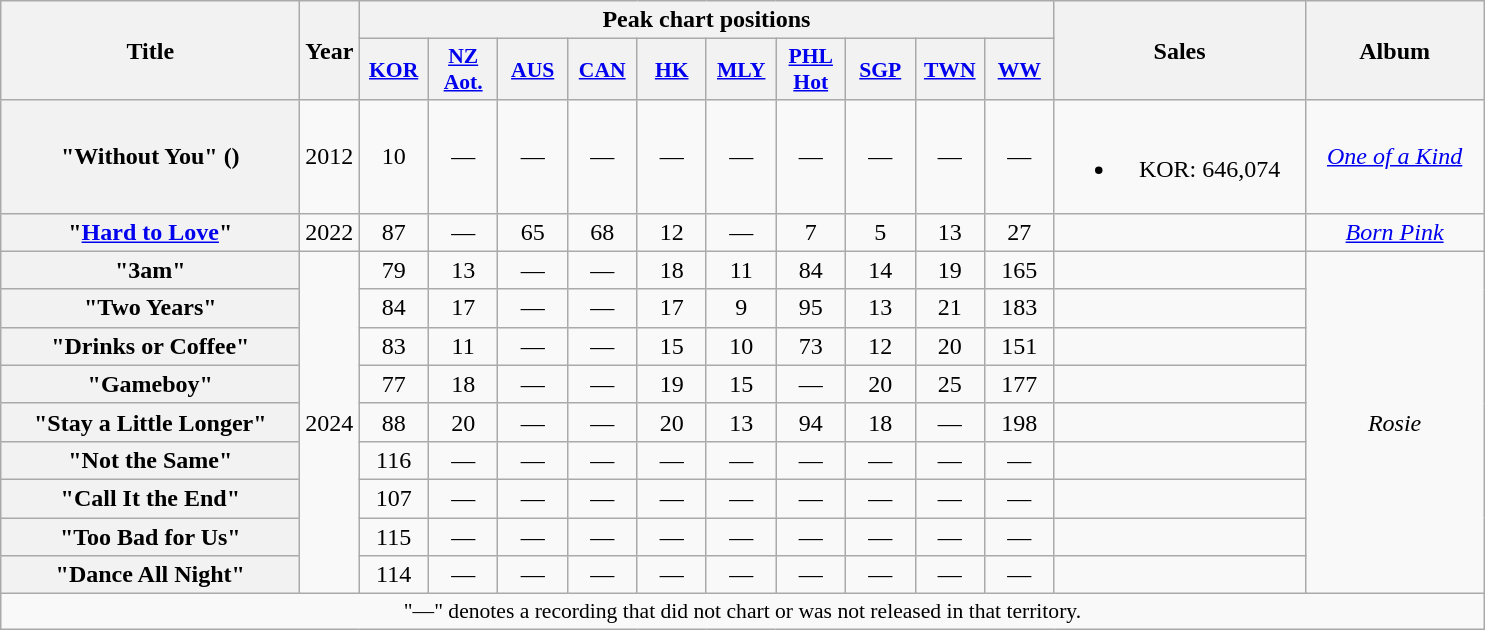<table class="wikitable plainrowheaders" style="text-align:center">
<tr>
<th scope="col" rowspan="2" style="width:12em">Title</th>
<th scope="col" rowspan="2" style="width:2em">Year</th>
<th scope="col" colspan="10">Peak chart positions</th>
<th scope="col" rowspan="2" style="width:10em">Sales</th>
<th scope="col" rowspan="2" style="width:7em">Album</th>
</tr>
<tr>
<th scope="col" style="width:2.75em;font-size:90%"><a href='#'>KOR</a><br></th>
<th scope="col" style="width:2.75em;font-size:90%"><a href='#'>NZ<br>Aot.</a><br></th>
<th scope="col" style="width:2.75em;font-size:90%"><a href='#'>AUS</a><br></th>
<th scope="col" style="width:2.75em;font-size:90%"><a href='#'>CAN</a><br></th>
<th scope="col" style="width:2.75em;font-size:90%"><a href='#'>HK</a><br></th>
<th scope="col" style="width:2.75em;font-size:90%"><a href='#'>MLY</a><br></th>
<th scope="col" style="width:2.75em;font-size:90%"><a href='#'>PHL<br>Hot</a><br></th>
<th scope="col" style="width:2.75em;font-size:90%"><a href='#'>SGP</a><br></th>
<th scope="col" style="width:2.75em;font-size:90%"><a href='#'>TWN</a><br></th>
<th scope="col" style="width:2.75em;font-size:90%"><a href='#'>WW</a><br></th>
</tr>
<tr>
<th scope="row">"Without You" ()<br></th>
<td>2012</td>
<td>10</td>
<td>—</td>
<td>—</td>
<td>—</td>
<td>—</td>
<td>—</td>
<td>—</td>
<td>—</td>
<td>—</td>
<td>—</td>
<td><br><ul><li>KOR: 646,074</li></ul></td>
<td><em><a href='#'>One of a Kind</a></em></td>
</tr>
<tr>
<th scope="row">"<a href='#'>Hard to Love</a>"</th>
<td>2022</td>
<td>87</td>
<td>—</td>
<td>65</td>
<td>68</td>
<td>12</td>
<td>—</td>
<td>7</td>
<td>5</td>
<td>13</td>
<td>27</td>
<td></td>
<td><em><a href='#'>Born Pink</a></em></td>
</tr>
<tr>
<th scope="row">"3am"</th>
<td rowspan="9">2024</td>
<td>79</td>
<td>13</td>
<td>—</td>
<td>—</td>
<td>18</td>
<td>11</td>
<td>84</td>
<td>14</td>
<td>19</td>
<td>165</td>
<td></td>
<td rowspan="9"><em>Rosie</em></td>
</tr>
<tr>
<th scope="row">"Two Years"</th>
<td>84</td>
<td>17</td>
<td>—</td>
<td>—</td>
<td>17</td>
<td>9</td>
<td>95</td>
<td>13</td>
<td>21</td>
<td>183</td>
<td></td>
</tr>
<tr>
<th scope="row">"Drinks or Coffee"</th>
<td>83</td>
<td>11</td>
<td>—</td>
<td>—</td>
<td>15</td>
<td>10</td>
<td>73</td>
<td>12</td>
<td>20</td>
<td>151</td>
<td></td>
</tr>
<tr>
<th scope="row">"Gameboy"</th>
<td>77</td>
<td>18</td>
<td>—</td>
<td>—</td>
<td>19</td>
<td>15</td>
<td>—</td>
<td>20</td>
<td>25</td>
<td>177</td>
<td></td>
</tr>
<tr>
<th scope="row">"Stay a Little Longer"</th>
<td>88</td>
<td>20</td>
<td>—</td>
<td>—</td>
<td>20</td>
<td>13</td>
<td>94</td>
<td>18</td>
<td>—</td>
<td>198</td>
<td></td>
</tr>
<tr>
<th scope="row">"Not the Same"</th>
<td>116</td>
<td>—</td>
<td>—</td>
<td>—</td>
<td>—</td>
<td>—</td>
<td>—</td>
<td>—</td>
<td>—</td>
<td>—</td>
<td></td>
</tr>
<tr>
<th scope="row">"Call It the End"</th>
<td>107</td>
<td>—</td>
<td>—</td>
<td>—</td>
<td>—</td>
<td>—</td>
<td>—</td>
<td>—</td>
<td>—</td>
<td>—</td>
<td></td>
</tr>
<tr>
<th scope="row">"Too Bad for Us"</th>
<td>115</td>
<td>—</td>
<td>—</td>
<td>—</td>
<td>—</td>
<td>—</td>
<td>—</td>
<td>—</td>
<td>—</td>
<td>—</td>
<td></td>
</tr>
<tr>
<th scope="row">"Dance All Night"</th>
<td>114</td>
<td>—</td>
<td>—</td>
<td>—</td>
<td>—</td>
<td>—</td>
<td>—</td>
<td>—</td>
<td>—</td>
<td>—</td>
<td></td>
</tr>
<tr>
<td colspan="14" style="font-size:90%">"—" denotes a recording that did not chart or was not released in that territory.</td>
</tr>
</table>
